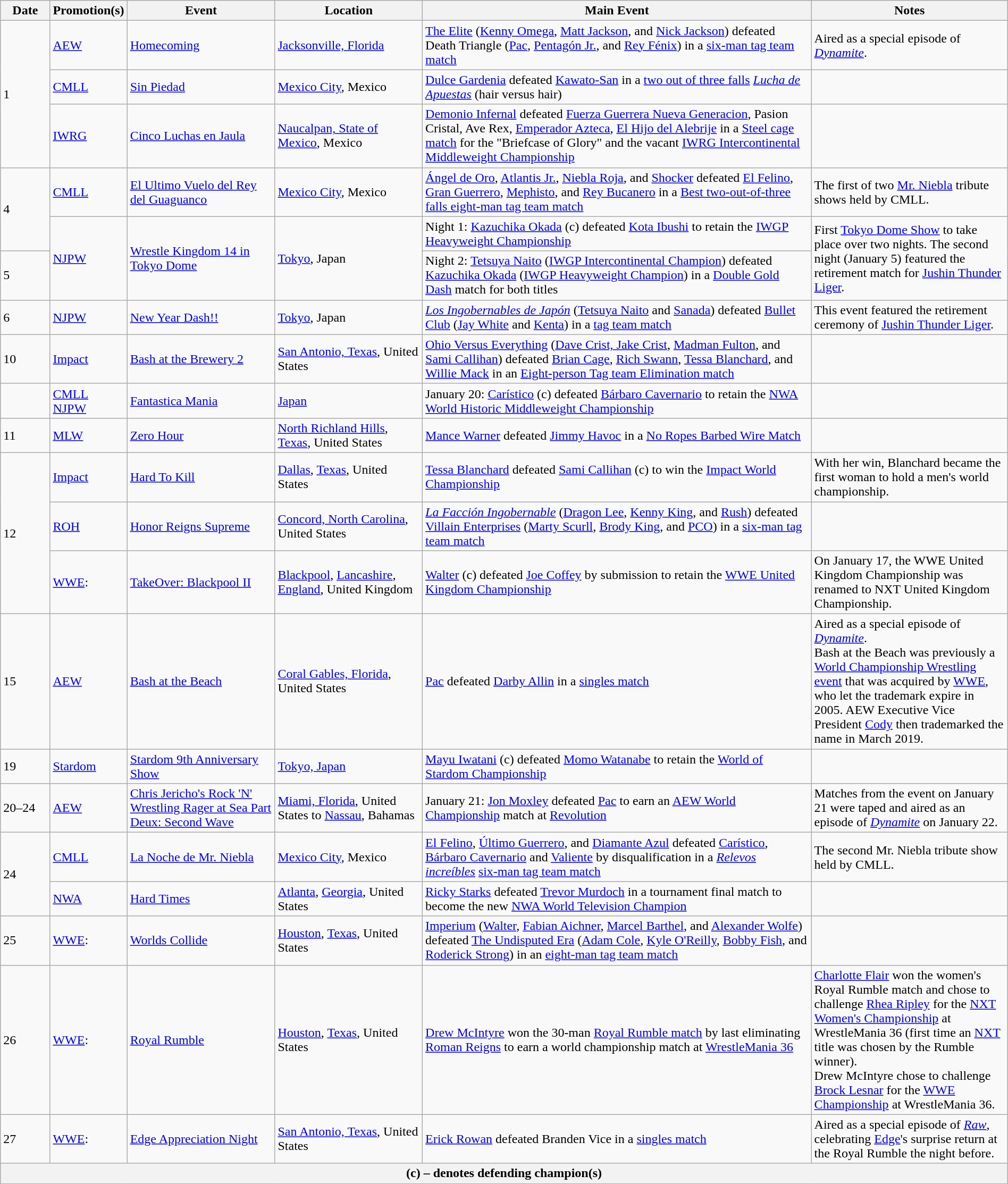<table class="wikitable" style="width:100%;">
<tr>
<th width="5%">Date</th>
<th width="5%">Promotion(s)</th>
<th style="width:15%;">Event</th>
<th style="width:15%;">Location</th>
<th style="width:40%;">Main Event</th>
<th style="width:20%;">Notes</th>
</tr>
<tr>
<td rowspan=3>1</td>
<td><a href='#'>AEW</a></td>
<td><a href='#'>Homecoming</a></td>
<td><a href='#'>Jacksonville, Florida</a></td>
<td><a href='#'>The Elite</a> (<a href='#'>Kenny Omega</a>, <a href='#'>Matt Jackson</a>, and <a href='#'>Nick Jackson</a>) defeated Death Triangle (<a href='#'>Pac</a>, <a href='#'>Pentagón Jr.</a>, and <a href='#'>Rey Fénix</a>) in a <a href='#'>six-man tag team match</a></td>
<td>Aired as a special episode of <em><a href='#'>Dynamite</a></em>.</td>
</tr>
<tr>
<td><a href='#'>CMLL</a></td>
<td><a href='#'>Sin Piedad</a></td>
<td><a href='#'>Mexico City</a>, Mexico</td>
<td><a href='#'>Dulce Gardenia</a> defeated <a href='#'>Kawato-San</a> in a <a href='#'>two out of three falls</a> <em><a href='#'>Lucha de Apuestas</a></em> (hair versus hair)</td>
<td></td>
</tr>
<tr>
<td><a href='#'>IWRG</a></td>
<td><a href='#'>Cinco Luchas en Jaula</a></td>
<td><a href='#'>Naucalpan, State of Mexico</a>, Mexico</td>
<td><a href='#'>Demonio Infernal</a> defeated <a href='#'>Fuerza Guerrera Nueva Generacion</a>, Pasion Cristal, Ave Rex, <a href='#'>Emperador Azteca</a>, <a href='#'>El Hijo del Alebrije</a> in a <a href='#'>Steel cage match</a> for the "Briefcase of Glory" and the vacant <a href='#'>IWRG Intercontinental Middleweight Championship</a></td>
<td></td>
</tr>
<tr>
<td rowspan=2>4</td>
<td><a href='#'>CMLL</a></td>
<td><a href='#'>El Ultimo Vuelo del Rey del Guaguanco</a></td>
<td><a href='#'>Mexico City</a>, Mexico</td>
<td><a href='#'>Ángel de Oro</a>, <a href='#'>Atlantis Jr.</a>, <a href='#'>Niebla Roja</a>, and <a href='#'>Shocker</a> defeated <a href='#'>El Felino</a>, <a href='#'>Gran Guerrero</a>, <a href='#'>Mephisto</a>, and <a href='#'>Rey Bucanero</a> in a <a href='#'>Best two-out-of-three falls eight-man tag team match</a></td>
<td>The first of two <a href='#'>Mr. Niebla</a> tribute shows held by CMLL.</td>
</tr>
<tr>
<td rowspan=2><a href='#'>NJPW</a></td>
<td rowspan=2><a href='#'>Wrestle Kingdom 14 in Tokyo Dome</a></td>
<td rowspan=2><a href='#'>Tokyo</a>, Japan</td>
<td>Night 1: <a href='#'>Kazuchika Okada</a> (c) defeated <a href='#'>Kota Ibushi</a> to retain the <a href='#'>IWGP Heavyweight Championship</a></td>
<td rowspan=2>First <a href='#'>Tokyo Dome Show</a> to take place over two nights. The second night (January 5) featured the retirement match for <a href='#'>Jushin Thunder Liger</a>.</td>
</tr>
<tr>
<td>5</td>
<td>Night 2: <a href='#'>Tetsuya Naito</a> (<a href='#'>IWGP Intercontinental Champion</a>) defeated <a href='#'>Kazuchika Okada</a> (<a href='#'>IWGP Heavyweight Champion</a>) in a <a href='#'>Double Gold Dash</a> match for both titles</td>
</tr>
<tr>
<td>6</td>
<td><a href='#'>NJPW</a></td>
<td><a href='#'>New Year Dash!!</a></td>
<td><a href='#'>Tokyo</a>, Japan</td>
<td><em><a href='#'>Los Ingobernables de Japón</a></em> (<a href='#'>Tetsuya Naito</a> and <a href='#'>Sanada</a>) defeated <a href='#'>Bullet Club</a> (<a href='#'>Jay White</a> and <a href='#'>Kenta</a>) in a <a href='#'>tag team match</a></td>
<td>This event featured the retirement ceremony of <a href='#'>Jushin Thunder Liger</a>.</td>
</tr>
<tr>
<td>10</td>
<td><a href='#'>Impact</a></td>
<td><a href='#'>Bash at the Brewery 2</a></td>
<td><a href='#'>San Antonio, Texas</a>, United States</td>
<td><a href='#'>Ohio Versus Everything</a> (<a href='#'>Dave Crist, Jake Crist</a>, <a href='#'>Madman Fulton</a>, and <a href='#'>Sami Callihan</a>) defeated <a href='#'>Brian Cage</a>, <a href='#'>Rich Swann</a>, <a href='#'>Tessa Blanchard</a>, and <a href='#'>Willie Mack</a> in an <a href='#'>Eight-person Tag team Elimination match</a></td>
<td></td>
</tr>
<tr>
<td></td>
<td><a href='#'>CMLL</a><br><a href='#'>NJPW</a></td>
<td><a href='#'>Fantastica Mania</a></td>
<td><a href='#'>Japan</a></td>
<td>January 20: <a href='#'>Carístico</a> (c) defeated <a href='#'>Bárbaro Cavernario</a> to retain the <a href='#'>NWA World Historic Middleweight Championship</a></td>
<td></td>
</tr>
<tr>
<td>11</td>
<td><a href='#'>MLW</a></td>
<td><a href='#'>Zero Hour</a></td>
<td><a href='#'>North Richland Hills</a>, <a href='#'>Texas</a>, United States</td>
<td><a href='#'>Mance Warner</a> defeated <a href='#'>Jimmy Havoc</a> in a <a href='#'>No Ropes Barbed Wire Match</a></td>
<td></td>
</tr>
<tr>
<td rowspan=3>12</td>
<td><a href='#'>Impact</a></td>
<td><a href='#'>Hard To Kill</a></td>
<td><a href='#'>Dallas</a>, <a href='#'>Texas</a>, United States</td>
<td><a href='#'>Tessa Blanchard</a> defeated <a href='#'>Sami Callihan</a> (c) to win the <a href='#'>Impact World Championship</a></td>
<td>With her win, Blanchard became the first woman to hold a men's world championship.</td>
</tr>
<tr>
<td><a href='#'>ROH</a></td>
<td><a href='#'>Honor Reigns Supreme</a></td>
<td><a href='#'>Concord, North Carolina</a>, United States</td>
<td><em><a href='#'>La Facción Ingobernable</a></em> (<a href='#'>Dragon Lee</a>, <a href='#'>Kenny King</a>, and <a href='#'>Rush</a>) defeated <a href='#'>Villain Enterprises</a> (<a href='#'>Marty Scurll</a>, <a href='#'>Brody King</a>, and <a href='#'>PCO</a>) in a <a href='#'>six-man tag team match</a></td>
<td></td>
</tr>
<tr>
<td><a href='#'>WWE</a>:</td>
<td><a href='#'>TakeOver: Blackpool II</a></td>
<td><a href='#'>Blackpool</a>, <a href='#'>Lancashire</a>, <a href='#'>England</a>, United Kingdom</td>
<td><a href='#'>Walter</a> (c) defeated <a href='#'>Joe Coffey</a> by submission to retain the <a href='#'>WWE United Kingdom Championship</a></td>
<td>On January 17, the WWE United Kingdom Championship was renamed to NXT United Kingdom Championship.</td>
</tr>
<tr>
<td>15</td>
<td><a href='#'>AEW</a></td>
<td><a href='#'>Bash at the Beach</a></td>
<td><a href='#'>Coral Gables, Florida</a>, United States</td>
<td><a href='#'>Pac</a> defeated <a href='#'>Darby Allin</a> in a <a href='#'>singles match</a></td>
<td>Aired as a special episode of <em><a href='#'>Dynamite</a></em>.<br>Bash at the Beach was previously a <a href='#'>World Championship Wrestling event</a> that was acquired by <a href='#'>WWE</a>, who let the trademark expire in 2005. AEW Executive Vice President <a href='#'>Cody</a> then trademarked the name in March 2019.</td>
</tr>
<tr>
<td>19</td>
<td><a href='#'>Stardom</a></td>
<td><a href='#'>Stardom 9th Anniversary Show</a></td>
<td><a href='#'>Tokyo, Japan</a></td>
<td><a href='#'>Mayu Iwatani</a> (c) defeated <a href='#'>Momo Watanabe</a> to retain the <a href='#'>World of Stardom Championship</a></td>
<td></td>
</tr>
<tr>
<td>20–24</td>
<td><a href='#'>AEW</a></td>
<td><a href='#'>Chris Jericho's Rock 'N' Wrestling Rager at Sea Part Deux: Second Wave</a></td>
<td><a href='#'>Miami, Florida</a>, United States to <a href='#'>Nassau</a>, Bahamas</td>
<td>January 21: <a href='#'>Jon Moxley</a> defeated <a href='#'>Pac</a> to earn an <a href='#'>AEW World Championship</a> match at <a href='#'>Revolution</a></td>
<td>Matches from the event on January 21 were taped and aired as an episode of <em><a href='#'>Dynamite</a></em> on January 22.</td>
</tr>
<tr>
<td rowspan=2>24</td>
<td><a href='#'>CMLL</a></td>
<td><a href='#'>La Noche de Mr. Niebla</a></td>
<td><a href='#'>Mexico City</a>, Mexico</td>
<td><a href='#'>El Felino</a>, <a href='#'>Último Guerrero</a>, and <a href='#'>Diamante Azul</a> defeated <a href='#'>Carístico</a>, <a href='#'>Bárbaro Cavernario</a> and <a href='#'>Valiente</a> by disqualification in a <em><a href='#'>Relevos increíbles</a></em> <a href='#'>six-man tag team match</a></td>
<td>The second Mr. Niebla tribute show held by CMLL.</td>
</tr>
<tr>
<td><a href='#'>NWA</a></td>
<td><a href='#'>Hard Times</a></td>
<td><a href='#'>Atlanta</a>, <a href='#'>Georgia</a>, United States</td>
<td><a href='#'>Ricky Starks</a> defeated <a href='#'>Trevor Murdoch</a> in a tournament final match to become the new <a href='#'>NWA World Television Champion</a></td>
<td></td>
</tr>
<tr>
<td>25</td>
<td><a href='#'>WWE</a>:</td>
<td><a href='#'>Worlds Collide</a></td>
<td><a href='#'>Houston</a>, <a href='#'>Texas</a>, United States</td>
<td><a href='#'>Imperium</a> (<a href='#'>Walter</a>, <a href='#'>Fabian Aichner</a>, <a href='#'>Marcel Barthel</a>, and <a href='#'>Alexander Wolfe</a>) defeated <a href='#'>The Undisputed Era</a> (<a href='#'>Adam Cole</a>, <a href='#'>Kyle O'Reilly</a>, <a href='#'>Bobby Fish</a>, and <a href='#'>Roderick Strong</a>) in an <a href='#'>eight-man tag team match</a></td>
<td></td>
</tr>
<tr>
<td>26</td>
<td><a href='#'>WWE</a>:</td>
<td><a href='#'>Royal Rumble</a></td>
<td><a href='#'>Houston</a>, <a href='#'>Texas</a>, United States</td>
<td><a href='#'>Drew McIntyre</a> won the 30-man <a href='#'>Royal Rumble match</a> by last eliminating <a href='#'>Roman Reigns</a> to earn a world championship match at <a href='#'>WrestleMania 36</a></td>
<td><a href='#'>Charlotte Flair</a> won the women's Royal Rumble match and chose to challenge <a href='#'>Rhea Ripley</a> for the <a href='#'>NXT Women's Championship</a> at WrestleMania 36 (first time an <a href='#'>NXT</a> title was chosen by the Rumble winner).<br>Drew McIntyre chose to challenge <a href='#'>Brock Lesnar</a> for the <a href='#'>WWE Championship</a> at WrestleMania 36.</td>
</tr>
<tr>
<td>27</td>
<td><a href='#'>WWE</a>:</td>
<td><a href='#'>Edge Appreciation Night</a></td>
<td><a href='#'>San Antonio, Texas</a>, United States</td>
<td><a href='#'>Erick Rowan</a> defeated Branden Vice in a <a href='#'>singles match</a></td>
<td>Aired as a special episode of <em><a href='#'>Raw</a></em>, celebrating <a href='#'>Edge</a>'s surprise return at the Royal Rumble the night before.</td>
</tr>
<tr>
<th colspan="6">(c) – denotes defending champion(s)</th>
</tr>
</table>
